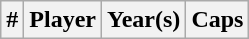<table class="wikitable sortable">
<tr>
<th width=>#</th>
<th width=>Player</th>
<th width=>Year(s)</th>
<th width=>Caps<br></th>
</tr>
</table>
